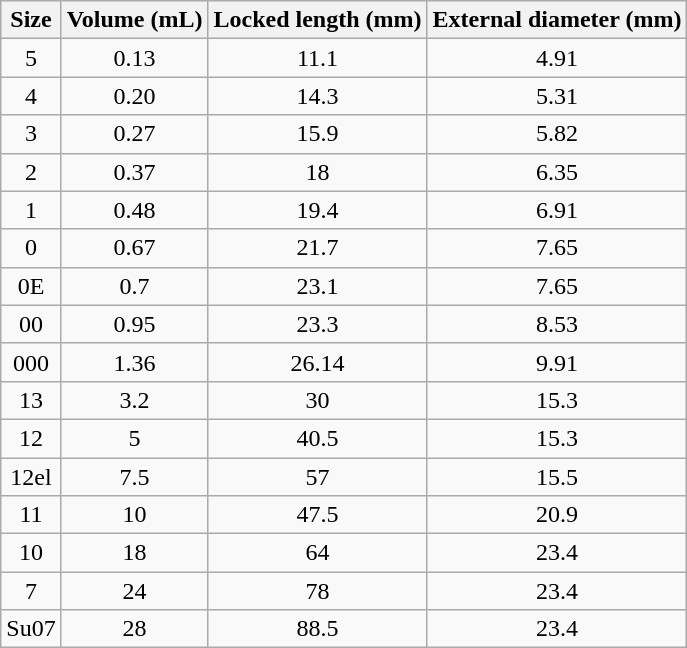<table class="wikitable" style="text-align:center">
<tr>
<th>Size</th>
<th>Volume (mL)</th>
<th>Locked length (mm)</th>
<th>External diameter (mm)</th>
</tr>
<tr>
<td>5</td>
<td>0.13</td>
<td>11.1</td>
<td>4.91</td>
</tr>
<tr>
<td>4</td>
<td>0.20</td>
<td>14.3</td>
<td>5.31</td>
</tr>
<tr>
<td>3</td>
<td>0.27</td>
<td>15.9</td>
<td>5.82</td>
</tr>
<tr>
<td>2</td>
<td>0.37</td>
<td>18</td>
<td>6.35</td>
</tr>
<tr>
<td>1</td>
<td>0.48</td>
<td>19.4</td>
<td>6.91</td>
</tr>
<tr>
<td>0</td>
<td>0.67</td>
<td>21.7</td>
<td>7.65</td>
</tr>
<tr>
<td>0E</td>
<td>0.7</td>
<td>23.1</td>
<td>7.65</td>
</tr>
<tr>
<td>00</td>
<td>0.95</td>
<td>23.3</td>
<td>8.53</td>
</tr>
<tr>
<td>000</td>
<td>1.36</td>
<td>26.14</td>
<td>9.91</td>
</tr>
<tr>
<td>13</td>
<td>3.2</td>
<td>30</td>
<td>15.3</td>
</tr>
<tr>
<td>12</td>
<td>5</td>
<td>40.5</td>
<td>15.3</td>
</tr>
<tr>
<td>12el</td>
<td>7.5</td>
<td>57</td>
<td>15.5</td>
</tr>
<tr>
<td>11</td>
<td>10</td>
<td>47.5</td>
<td>20.9</td>
</tr>
<tr>
<td>10</td>
<td>18</td>
<td>64</td>
<td>23.4</td>
</tr>
<tr>
<td>7</td>
<td>24</td>
<td>78</td>
<td>23.4</td>
</tr>
<tr>
<td>Su07</td>
<td>28</td>
<td>88.5</td>
<td>23.4</td>
</tr>
</table>
